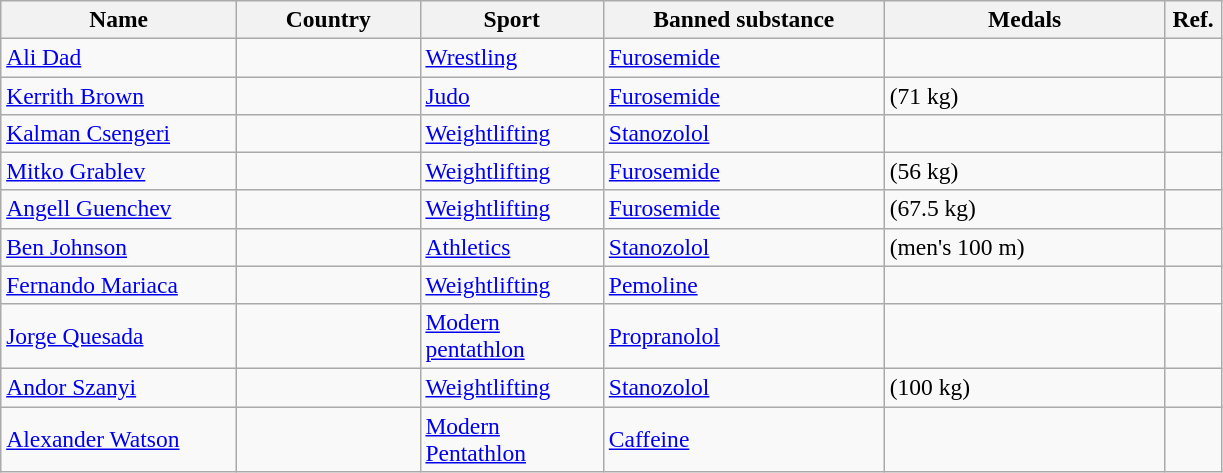<table class="wikitable sortable" style="font-size:98%;">
<tr>
<th style="width:150px;">Name</th>
<th style="width:115px;">Country</th>
<th style="width:115px;">Sport</th>
<th style="width:180px;">Banned substance</th>
<th style="width:180px;">Medals</th>
<th style="width:30px;">Ref.</th>
</tr>
<tr>
<td><a href='#'>Ali Dad</a></td>
<td></td>
<td><a href='#'>Wrestling</a></td>
<td><a href='#'>Furosemide</a></td>
<td></td>
<td></td>
</tr>
<tr>
<td><a href='#'>Kerrith Brown</a></td>
<td></td>
<td><a href='#'>Judo</a></td>
<td><a href='#'>Furosemide</a></td>
<td> (71 kg)</td>
<td></td>
</tr>
<tr>
<td><a href='#'>Kalman Csengeri</a></td>
<td></td>
<td><a href='#'>Weightlifting</a></td>
<td><a href='#'>Stanozolol</a></td>
<td></td>
<td></td>
</tr>
<tr>
<td><a href='#'>Mitko Grablev</a></td>
<td></td>
<td><a href='#'>Weightlifting</a></td>
<td><a href='#'>Furosemide</a></td>
<td> (56 kg)</td>
<td></td>
</tr>
<tr>
<td><a href='#'>Angell Guenchev</a></td>
<td></td>
<td><a href='#'>Weightlifting</a></td>
<td><a href='#'>Furosemide</a></td>
<td> (67.5 kg)</td>
<td></td>
</tr>
<tr>
<td><a href='#'>Ben Johnson</a></td>
<td></td>
<td><a href='#'>Athletics</a></td>
<td><a href='#'>Stanozolol</a></td>
<td> (men's 100 m)</td>
<td></td>
</tr>
<tr>
<td><a href='#'>Fernando Mariaca</a></td>
<td></td>
<td><a href='#'>Weightlifting</a></td>
<td><a href='#'>Pemoline</a></td>
<td></td>
<td></td>
</tr>
<tr>
<td><a href='#'>Jorge Quesada</a></td>
<td></td>
<td><a href='#'>Modern pentathlon</a></td>
<td><a href='#'>Propranolol</a></td>
<td></td>
<td></td>
</tr>
<tr>
<td><a href='#'>Andor Szanyi</a></td>
<td></td>
<td><a href='#'>Weightlifting</a></td>
<td><a href='#'>Stanozolol</a></td>
<td> (100 kg)</td>
<td></td>
</tr>
<tr>
<td><a href='#'>Alexander Watson</a></td>
<td></td>
<td><a href='#'>Modern Pentathlon</a></td>
<td><a href='#'>Caffeine</a></td>
<td></td>
<td></td>
</tr>
</table>
